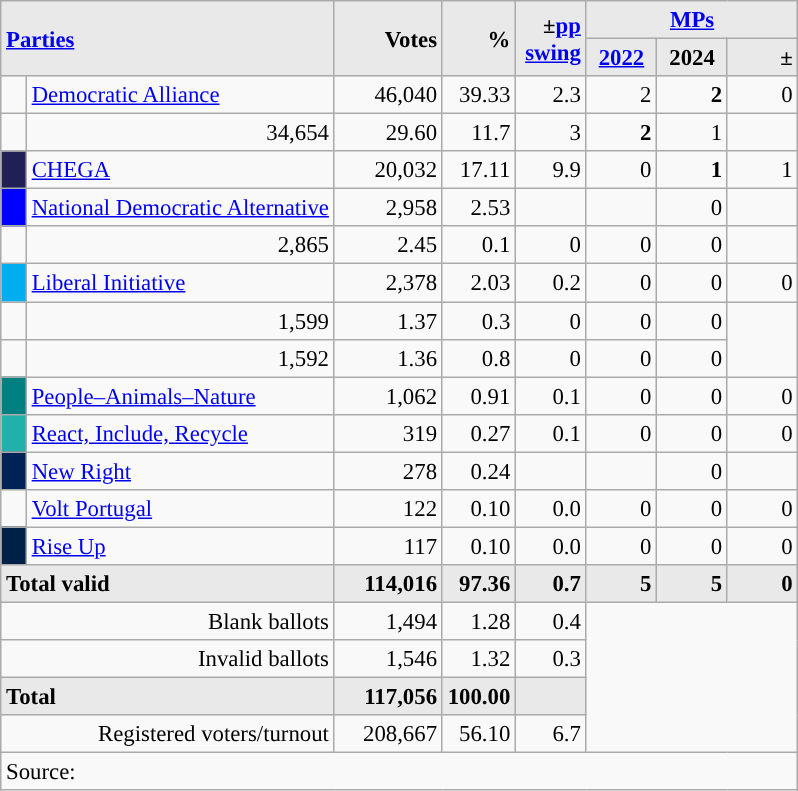<table class="wikitable" style="text-align:right; font-size:95%;">
<tr>
<th rowspan="2" colspan="2" style="background:#e9e9e9; text-align:left;" alignleft><a href='#'>Parties</a></th>
<th rowspan="2" style="background:#e9e9e9; text-align:right;">Votes</th>
<th rowspan="2" style="background:#e9e9e9; text-align:right;">%</th>
<th rowspan="2" style="background:#e9e9e9; text-align:right;">±<a href='#'>pp</a> <a href='#'>swing</a></th>
<th colspan="3" style="background:#e9e9e9; text-align:center;"><a href='#'>MPs</a></th>
</tr>
<tr style="background-color:#E9E9E9">
<th style="background-color:#E9E9E9;text-align:center;"><a href='#'>2022</a></th>
<th style="background-color:#E9E9E9;text-align:center;">2024</th>
<th style="background:#e9e9e9; text-align:right;">±</th>
</tr>
<tr>
<td style="width: 10px"></td>
<td align="left"><a href='#'>Democratic Alliance</a> </td>
<td>46,040</td>
<td>39.33</td>
<td>2.3</td>
<td>2</td>
<td><strong>2</strong></td>
<td>0</td>
</tr>
<tr>
<td></td>
<td>34,654</td>
<td>29.60</td>
<td>11.7</td>
<td>3</td>
<td><strong>2</strong></td>
<td>1</td>
</tr>
<tr>
<td style="width: 10px" bgcolor="#202056" align="center"></td>
<td align="left"><a href='#'>CHEGA</a></td>
<td>20,032</td>
<td>17.11</td>
<td>9.9</td>
<td>0</td>
<td><strong>1</strong></td>
<td>1</td>
</tr>
<tr>
<td style="width: 10px" bgcolor="blue" align="center"></td>
<td align="left"><a href='#'>National Democratic Alternative</a></td>
<td>2,958</td>
<td>2.53</td>
<td></td>
<td></td>
<td>0</td>
<td></td>
</tr>
<tr>
<td></td>
<td>2,865</td>
<td>2.45</td>
<td>0.1</td>
<td>0</td>
<td>0</td>
<td>0</td>
</tr>
<tr>
<td style="width: 10px" bgcolor="#00ADEF" align="center"></td>
<td align="left"><a href='#'>Liberal Initiative</a></td>
<td>2,378</td>
<td>2.03</td>
<td>0.2</td>
<td>0</td>
<td>0</td>
<td>0</td>
</tr>
<tr>
<td></td>
<td>1,599</td>
<td>1.37</td>
<td>0.3</td>
<td>0</td>
<td>0</td>
<td>0</td>
</tr>
<tr>
<td></td>
<td>1,592</td>
<td>1.36</td>
<td>0.8</td>
<td>0</td>
<td>0</td>
<td>0</td>
</tr>
<tr>
<td style="width: 10px" bgcolor="teal" align="center"></td>
<td align="left"><a href='#'>People–Animals–Nature</a></td>
<td>1,062</td>
<td>0.91</td>
<td>0.1</td>
<td>0</td>
<td>0</td>
<td>0</td>
</tr>
<tr>
<td style="width: 10px" bgcolor="LightSeaGreen" align="center"></td>
<td align="left"><a href='#'>React, Include, Recycle</a></td>
<td>319</td>
<td>0.27</td>
<td>0.1</td>
<td>0</td>
<td>0</td>
<td>0</td>
</tr>
<tr>
<td style="width: 10px" bgcolor="#012257" align="center"></td>
<td align="left"><a href='#'>New Right</a></td>
<td>278</td>
<td>0.24</td>
<td></td>
<td></td>
<td>0</td>
<td></td>
</tr>
<tr>
<td style="width: 10px"></td>
<td align="left"><a href='#'>Volt Portugal</a></td>
<td>122</td>
<td>0.10</td>
<td>0.0</td>
<td>0</td>
<td>0</td>
<td>0</td>
</tr>
<tr>
<td style="width: 10px" bgcolor="#002147" align="center"></td>
<td align="left"><a href='#'>Rise Up</a></td>
<td>117</td>
<td>0.10</td>
<td>0.0</td>
<td>0</td>
<td>0</td>
<td>0</td>
</tr>
<tr>
<td colspan=2 align=left style="background-color:#E9E9E9"><strong>Total valid</strong></td>
<td width="65" align="right" style="background-color:#E9E9E9"><strong>114,016</strong></td>
<td width="40" align="right" style="background-color:#E9E9E9"><strong>97.36</strong></td>
<td width="40" align="right" style="background-color:#E9E9E9"><strong>0.7</strong></td>
<td width="40" align="right" style="background-color:#E9E9E9"><strong>5</strong></td>
<td width="40" align="right" style="background-color:#E9E9E9"><strong>5</strong></td>
<td width="40" align="right" style="background-color:#E9E9E9"><strong>0</strong></td>
</tr>
<tr>
<td colspan=2>Blank ballots</td>
<td>1,494</td>
<td>1.28</td>
<td>0.4</td>
<td colspan="3" rowspan="4"></td>
</tr>
<tr>
<td colspan=2>Invalid ballots</td>
<td>1,546</td>
<td>1.32</td>
<td>0.3</td>
</tr>
<tr>
<td colspan=2 align=left style="background-color:#E9E9E9"><strong>Total</strong></td>
<td width="50" align="right" style="background-color:#E9E9E9"><strong>117,056</strong></td>
<td width="40" align="right" style="background-color:#E9E9E9"><strong>100.00</strong></td>
<td width="40" align="right" style="background-color:#E9E9E9"></td>
</tr>
<tr>
<td colspan=2>Registered voters/turnout</td>
<td>208,667</td>
<td>56.10</td>
<td>6.7</td>
</tr>
<tr>
<td colspan=8 align=left>Source: </td>
</tr>
</table>
